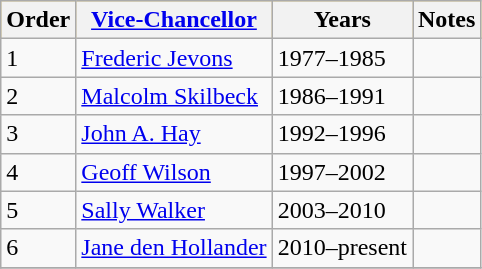<table class="wikitable">
<tr style="background:#fc3;">
<th>Order</th>
<th><a href='#'>Vice-Chancellor</a></th>
<th>Years</th>
<th>Notes</th>
</tr>
<tr>
<td>1</td>
<td><a href='#'>Frederic Jevons</a></td>
<td>1977–1985</td>
<td></td>
</tr>
<tr>
<td>2</td>
<td><a href='#'>Malcolm Skilbeck</a> </td>
<td>1986–1991</td>
<td></td>
</tr>
<tr>
<td>3</td>
<td><a href='#'>John A. Hay</a> </td>
<td>1992–1996</td>
<td></td>
</tr>
<tr>
<td>4</td>
<td><a href='#'>Geoff Wilson</a> </td>
<td>1997–2002</td>
<td></td>
</tr>
<tr>
<td>5</td>
<td><a href='#'>Sally Walker</a> </td>
<td>2003–2010</td>
<td></td>
</tr>
<tr>
<td>6</td>
<td><a href='#'>Jane den Hollander</a> </td>
<td>2010–present</td>
<td></td>
</tr>
<tr>
</tr>
</table>
